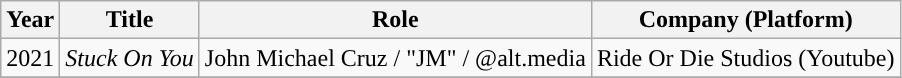<table class="wikitable" style="text-align:center">
<tr>
<th>Year</th>
<th>Title</th>
<th>Role</th>
<th>Company (Platform)</th>
</tr>
<tr>
<td>2021</td>
<td><em>Stuck On You</em></td>
<td>John Michael Cruz / "JM" / @alt.media</td>
<td>Ride Or Die Studios (Youtube)</td>
</tr>
<tr>
</tr>
</table>
